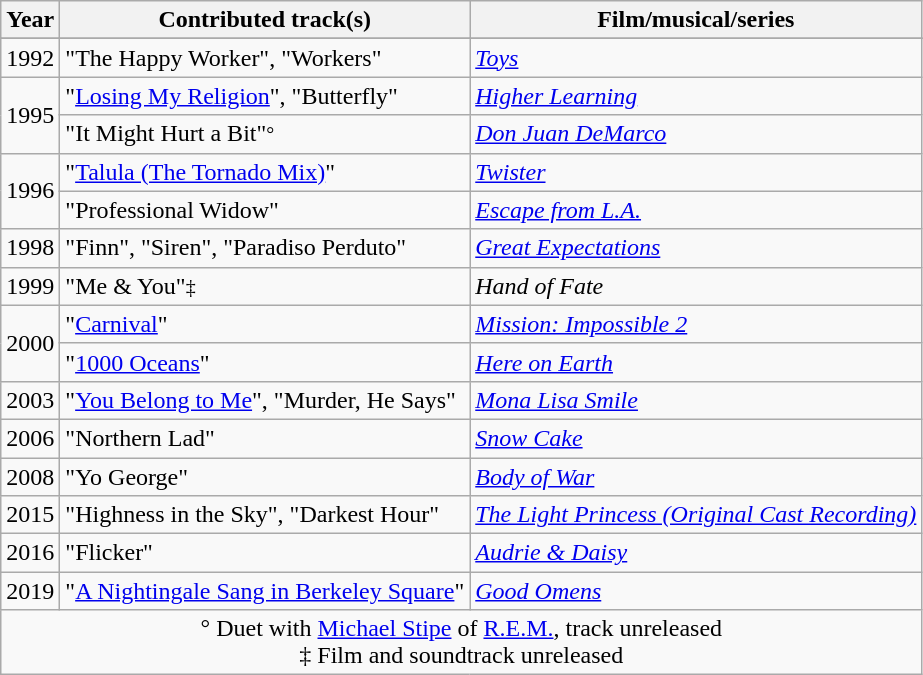<table class="wikitable" style="text-align:center">
<tr>
<th style="vertical-align:bottom">Year</th>
<th style="vertical-align:bottom">Contributed track(s)</th>
<th style="vertical-align:bottom">Film/musical/series</th>
</tr>
<tr>
</tr>
<tr>
<td>1992</td>
<td style="text-align: left">"The Happy Worker", "Workers"</td>
<td style="text-align: left"><em><a href='#'>Toys</a></em></td>
</tr>
<tr>
<td rowspan="2">1995</td>
<td style="text-align: left">"<a href='#'>Losing My Religion</a>", "Butterfly"</td>
<td style="text-align: left"><em><a href='#'>Higher Learning</a></em></td>
</tr>
<tr>
<td style="text-align: left">"It Might Hurt a Bit"<small>°</small></td>
<td style="text-align: left"><em><a href='#'>Don Juan DeMarco</a></em></td>
</tr>
<tr>
<td rowspan="2">1996</td>
<td style="text-align: left">"<a href='#'>Talula (The Tornado Mix)</a>"</td>
<td style="text-align: left"><em><a href='#'>Twister</a></em></td>
</tr>
<tr>
<td style="text-align: left">"Professional Widow"</td>
<td style="text-align: left"><em><a href='#'>Escape from L.A.</a></em></td>
</tr>
<tr>
<td rowspan="1">1998</td>
<td style="text-align: left">"Finn", "Siren", "Paradiso Perduto"</td>
<td style="text-align: left"><em><a href='#'>Great Expectations</a></em></td>
</tr>
<tr>
<td rowspan="1">1999</td>
<td style="text-align: left">"Me & You"<small>‡</small></td>
<td style="text-align: left"><em>Hand of Fate</em></td>
</tr>
<tr>
<td rowspan="2">2000</td>
<td style="text-align: left">"<a href='#'>Carnival</a>"</td>
<td style="text-align: left"><em><a href='#'>Mission: Impossible 2</a></em></td>
</tr>
<tr>
<td style="text-align: left">"<a href='#'>1000 Oceans</a>"</td>
<td style="text-align: left"><em><a href='#'>Here on Earth</a></em></td>
</tr>
<tr>
<td>2003</td>
<td style="text-align: left">"<a href='#'>You Belong to Me</a>", "Murder, He Says"</td>
<td style="text-align: left"><em><a href='#'>Mona Lisa Smile</a></em></td>
</tr>
<tr>
<td>2006</td>
<td style="text-align: left">"Northern Lad"</td>
<td style="text-align: left"><em><a href='#'>Snow Cake</a></em></td>
</tr>
<tr>
<td>2008</td>
<td style="text-align: left">"Yo George"</td>
<td style="text-align: left"><em><a href='#'>Body of War</a></em></td>
</tr>
<tr>
<td>2015</td>
<td style="text-align: left">"Highness in the Sky", "Darkest Hour"</td>
<td style="text-align: left"><em><a href='#'>The Light Princess (Original Cast Recording)</a></em></td>
</tr>
<tr>
<td>2016</td>
<td style="text-align: left">"Flicker"</td>
<td style="text-align: left"><em><a href='#'>Audrie & Daisy</a></em></td>
</tr>
<tr>
<td>2019</td>
<td style="text-align: left">"<a href='#'>A Nightingale Sang in Berkeley Square</a>"</td>
<td style="text-align: left"><em><a href='#'>Good Omens</a></em></td>
</tr>
<tr>
<td style="text-align: center" colspan="16" style="font-size: 8pt">° Duet with <a href='#'>Michael Stipe</a> of <a href='#'>R.E.M.</a>, track unreleased<br>‡ Film and soundtrack unreleased</td>
</tr>
</table>
